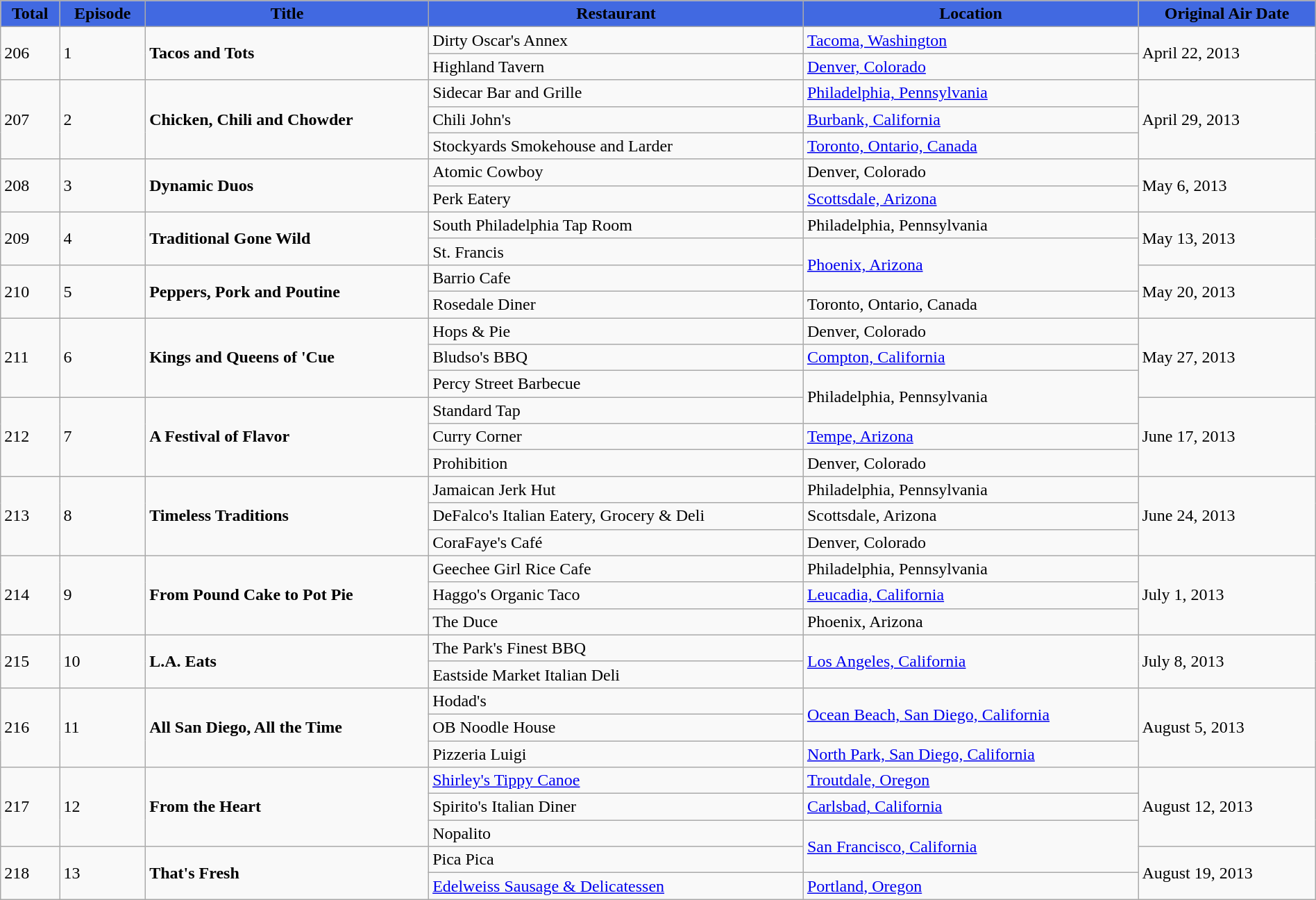<table class="wikitable" style="width: 100%;">
<tr>
<th # style="background:#4169E1;">Total</th>
<th # style="background:#4169E1;">Episode</th>
<th # style="background:#4169E1;">Title</th>
<th # style="background:#4169E1;">Restaurant</th>
<th # style="background:#4169E1;">Location</th>
<th # style="background:#4169E1;">Original Air Date</th>
</tr>
<tr>
<td rowspan="2">206</td>
<td rowspan="2">1</td>
<td rowspan="2"><strong>Tacos and Tots</strong></td>
<td>Dirty Oscar's Annex</td>
<td><a href='#'>Tacoma, Washington</a></td>
<td rowspan="2">April 22, 2013</td>
</tr>
<tr>
<td>Highland Tavern</td>
<td><a href='#'>Denver, Colorado</a></td>
</tr>
<tr>
<td rowspan="3">207</td>
<td rowspan="3">2</td>
<td rowspan="3"><strong>Chicken, Chili and Chowder</strong></td>
<td>Sidecar Bar and Grille</td>
<td><a href='#'>Philadelphia, Pennsylvania</a></td>
<td rowspan="3">April 29, 2013</td>
</tr>
<tr>
<td>Chili John's</td>
<td><a href='#'>Burbank, California</a></td>
</tr>
<tr>
<td>Stockyards Smokehouse and Larder</td>
<td><a href='#'>Toronto, Ontario, Canada</a></td>
</tr>
<tr>
<td rowspan="2">208</td>
<td rowspan="2">3</td>
<td rowspan="2"><strong>Dynamic Duos</strong></td>
<td>Atomic Cowboy</td>
<td>Denver, Colorado</td>
<td rowspan="2">May 6, 2013</td>
</tr>
<tr>
<td>Perk Eatery</td>
<td><a href='#'>Scottsdale, Arizona</a></td>
</tr>
<tr>
<td rowspan="2">209</td>
<td rowspan="2">4</td>
<td rowspan="2"><strong>Traditional Gone Wild</strong></td>
<td>South Philadelphia Tap Room</td>
<td>Philadelphia, Pennsylvania</td>
<td rowspan="2">May 13, 2013</td>
</tr>
<tr>
<td>St. Francis</td>
<td rowspan="2"><a href='#'>Phoenix, Arizona</a></td>
</tr>
<tr>
<td rowspan="2">210</td>
<td rowspan="2">5</td>
<td rowspan="2"><strong>Peppers, Pork and Poutine</strong></td>
<td>Barrio Cafe</td>
<td rowspan="2">May 20, 2013</td>
</tr>
<tr>
<td>Rosedale Diner</td>
<td>Toronto, Ontario, Canada</td>
</tr>
<tr>
<td rowspan="3">211</td>
<td rowspan="3">6</td>
<td rowspan="3"><strong>Kings and Queens of 'Cue</strong></td>
<td>Hops & Pie</td>
<td>Denver, Colorado</td>
<td rowspan="3">May 27, 2013</td>
</tr>
<tr>
<td>Bludso's BBQ</td>
<td><a href='#'>Compton, California</a></td>
</tr>
<tr>
<td>Percy Street Barbecue</td>
<td rowspan="2">Philadelphia, Pennsylvania</td>
</tr>
<tr>
<td rowspan="3">212</td>
<td rowspan="3">7</td>
<td rowspan="3"><strong>A Festival of Flavor</strong></td>
<td>Standard Tap</td>
<td rowspan="3">June 17, 2013</td>
</tr>
<tr>
<td>Curry Corner</td>
<td><a href='#'>Tempe, Arizona</a></td>
</tr>
<tr>
<td>Prohibition</td>
<td>Denver, Colorado</td>
</tr>
<tr>
<td rowspan="3">213</td>
<td rowspan="3">8</td>
<td rowspan="3"><strong>Timeless Traditions</strong></td>
<td>Jamaican Jerk Hut</td>
<td>Philadelphia, Pennsylvania</td>
<td rowspan="3">June 24, 2013</td>
</tr>
<tr>
<td>DeFalco's Italian Eatery, Grocery & Deli</td>
<td>Scottsdale, Arizona</td>
</tr>
<tr>
<td>CoraFaye's Café</td>
<td>Denver, Colorado</td>
</tr>
<tr>
<td rowspan="3">214</td>
<td rowspan="3">9</td>
<td rowspan="3"><strong>From Pound Cake to Pot Pie</strong></td>
<td>Geechee Girl Rice Cafe</td>
<td>Philadelphia, Pennsylvania</td>
<td rowspan="3">July 1, 2013</td>
</tr>
<tr>
<td>Haggo's Organic Taco</td>
<td><a href='#'>Leucadia, California</a></td>
</tr>
<tr>
<td>The Duce</td>
<td>Phoenix, Arizona</td>
</tr>
<tr>
<td rowspan="2">215</td>
<td rowspan="2">10</td>
<td rowspan="2"><strong>L.A. Eats</strong></td>
<td>The Park's Finest BBQ</td>
<td rowspan="2"><a href='#'>Los Angeles, California</a></td>
<td rowspan="2">July 8, 2013</td>
</tr>
<tr>
<td>Eastside Market Italian Deli</td>
</tr>
<tr>
<td rowspan="3">216</td>
<td rowspan="3">11</td>
<td rowspan="3"><strong>All San Diego, All the Time</strong></td>
<td>Hodad's</td>
<td rowspan="2"><a href='#'>Ocean Beach, San Diego, California</a></td>
<td rowspan="3">August 5, 2013</td>
</tr>
<tr>
<td>OB Noodle House</td>
</tr>
<tr>
<td>Pizzeria Luigi</td>
<td><a href='#'>North Park, San Diego, California</a></td>
</tr>
<tr>
<td rowspan="3">217</td>
<td rowspan="3">12</td>
<td rowspan="3"><strong>From the Heart</strong></td>
<td><a href='#'>Shirley's Tippy Canoe</a></td>
<td><a href='#'>Troutdale, Oregon</a></td>
<td rowspan="3">August 12, 2013</td>
</tr>
<tr>
<td>Spirito's Italian Diner</td>
<td><a href='#'>Carlsbad, California</a></td>
</tr>
<tr>
<td>Nopalito</td>
<td rowspan="2"><a href='#'>San Francisco, California</a></td>
</tr>
<tr>
<td rowspan="2">218</td>
<td rowspan="2">13</td>
<td rowspan="2"><strong>That's Fresh</strong></td>
<td>Pica Pica</td>
<td rowspan="2">August 19, 2013</td>
</tr>
<tr>
<td><a href='#'>Edelweiss Sausage & Delicatessen</a></td>
<td><a href='#'>Portland, Oregon</a></td>
</tr>
</table>
